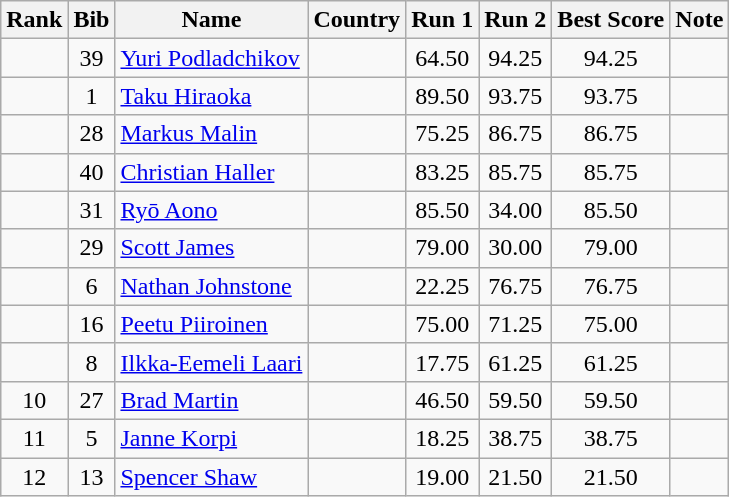<table class="wikitable sortable" style="text-align:center">
<tr>
<th>Rank</th>
<th>Bib</th>
<th>Name</th>
<th>Country</th>
<th>Run 1</th>
<th>Run 2</th>
<th>Best Score</th>
<th>Note</th>
</tr>
<tr>
<td></td>
<td>39</td>
<td align=left><a href='#'>Yuri Podladchikov</a></td>
<td align=left></td>
<td>64.50</td>
<td>94.25</td>
<td>94.25</td>
<td></td>
</tr>
<tr>
<td></td>
<td>1</td>
<td align=left><a href='#'>Taku Hiraoka</a></td>
<td align=left></td>
<td>89.50</td>
<td>93.75</td>
<td>93.75</td>
<td></td>
</tr>
<tr>
<td></td>
<td>28</td>
<td align=left><a href='#'>Markus Malin</a></td>
<td align=left></td>
<td>75.25</td>
<td>86.75</td>
<td>86.75</td>
<td></td>
</tr>
<tr>
<td></td>
<td>40</td>
<td align=left><a href='#'>Christian Haller</a></td>
<td align=left></td>
<td>83.25</td>
<td>85.75</td>
<td>85.75</td>
<td></td>
</tr>
<tr>
<td></td>
<td>31</td>
<td align=left><a href='#'>Ryō Aono</a></td>
<td align=left></td>
<td>85.50</td>
<td>34.00</td>
<td>85.50</td>
<td></td>
</tr>
<tr>
<td></td>
<td>29</td>
<td align=left><a href='#'>Scott James</a></td>
<td align=left></td>
<td>79.00</td>
<td>30.00</td>
<td>79.00</td>
<td></td>
</tr>
<tr>
<td></td>
<td>6</td>
<td align=left><a href='#'>Nathan Johnstone</a></td>
<td align=left></td>
<td>22.25</td>
<td>76.75</td>
<td>76.75</td>
<td></td>
</tr>
<tr>
<td></td>
<td>16</td>
<td align=left><a href='#'>Peetu Piiroinen</a></td>
<td align=left></td>
<td>75.00</td>
<td>71.25</td>
<td>75.00</td>
<td></td>
</tr>
<tr>
<td></td>
<td>8</td>
<td align=left><a href='#'>Ilkka-Eemeli Laari</a></td>
<td align=left></td>
<td>17.75</td>
<td>61.25</td>
<td>61.25</td>
<td></td>
</tr>
<tr>
<td>10</td>
<td>27</td>
<td align=left><a href='#'>Brad Martin</a></td>
<td align=left></td>
<td>46.50</td>
<td>59.50</td>
<td>59.50</td>
<td></td>
</tr>
<tr>
<td>11</td>
<td>5</td>
<td align=left><a href='#'>Janne Korpi</a></td>
<td align=left></td>
<td>18.25</td>
<td>38.75</td>
<td>38.75</td>
<td></td>
</tr>
<tr>
<td>12</td>
<td>13</td>
<td align=left><a href='#'>Spencer Shaw</a></td>
<td align=left></td>
<td>19.00</td>
<td>21.50</td>
<td>21.50</td>
<td></td>
</tr>
</table>
